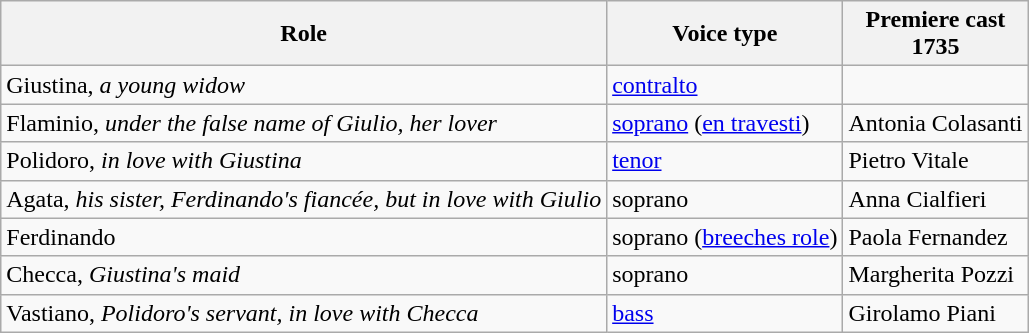<table class="wikitable">
<tr>
<th>Role</th>
<th>Voice type</th>
<th>Premiere cast<br>1735</th>
</tr>
<tr>
<td>Giustina, <em>a young widow</em></td>
<td><a href='#'>contralto</a></td>
<td></td>
</tr>
<tr>
<td>Flaminio, <em>under the false name of Giulio, her lover</em></td>
<td><a href='#'>soprano</a> (<a href='#'>en travesti</a>)</td>
<td>Antonia Colasanti</td>
</tr>
<tr>
<td>Polidoro, <em>in love with Giustina</em></td>
<td><a href='#'>tenor</a></td>
<td>Pietro Vitale</td>
</tr>
<tr>
<td>Agata, <em>his sister, Ferdinando's fiancée, but in love with Giulio</em></td>
<td>soprano</td>
<td>Anna Cialfieri</td>
</tr>
<tr>
<td>Ferdinando</td>
<td>soprano (<a href='#'>breeches role</a>)</td>
<td>Paola Fernandez</td>
</tr>
<tr>
<td>Checca, <em>Giustina's maid</em></td>
<td>soprano</td>
<td>Margherita Pozzi</td>
</tr>
<tr>
<td>Vastiano, <em>Polidoro's servant, in love with Checca</em></td>
<td><a href='#'>bass</a></td>
<td>Girolamo Piani</td>
</tr>
</table>
